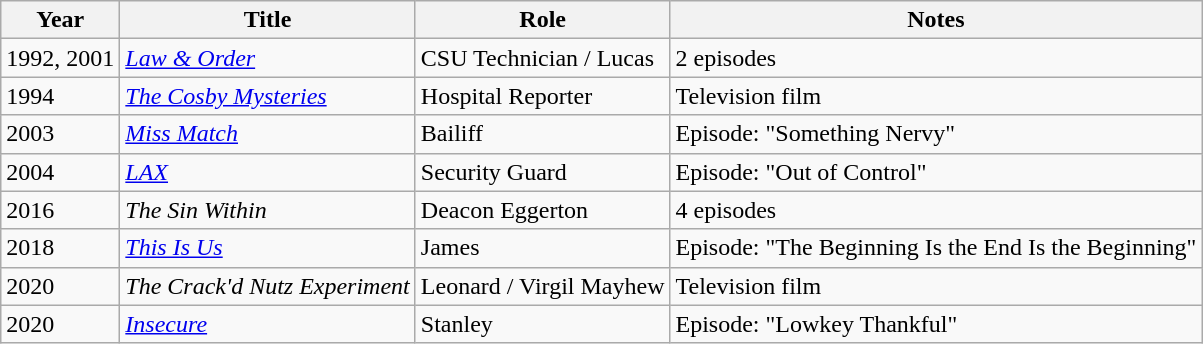<table class="wikitable sortable">
<tr>
<th>Year</th>
<th>Title</th>
<th>Role</th>
<th>Notes</th>
</tr>
<tr>
<td>1992, 2001</td>
<td><em><a href='#'>Law & Order</a></em></td>
<td>CSU Technician / Lucas</td>
<td>2 episodes</td>
</tr>
<tr>
<td>1994</td>
<td><em><a href='#'>The Cosby Mysteries</a></em></td>
<td>Hospital Reporter</td>
<td>Television film</td>
</tr>
<tr>
<td>2003</td>
<td><em><a href='#'>Miss Match</a></em></td>
<td>Bailiff</td>
<td>Episode: "Something Nervy"</td>
</tr>
<tr>
<td>2004</td>
<td><a href='#'><em>LAX</em></a></td>
<td>Security Guard</td>
<td>Episode: "Out of Control"</td>
</tr>
<tr>
<td>2016</td>
<td><em>The Sin Within</em></td>
<td>Deacon Eggerton</td>
<td>4 episodes</td>
</tr>
<tr>
<td>2018</td>
<td><em><a href='#'>This Is Us</a></em></td>
<td>James</td>
<td>Episode: "The Beginning Is the End Is the Beginning"</td>
</tr>
<tr>
<td>2020</td>
<td><em>The Crack'd Nutz Experiment</em></td>
<td>Leonard / Virgil Mayhew</td>
<td>Television film</td>
</tr>
<tr>
<td>2020</td>
<td><a href='#'><em>Insecure</em></a></td>
<td>Stanley</td>
<td>Episode: "Lowkey Thankful"</td>
</tr>
</table>
